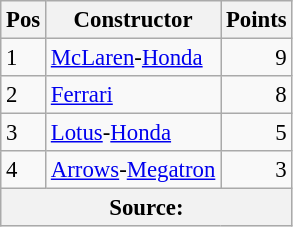<table class="wikitable" style="font-size: 95%;">
<tr>
<th>Pos</th>
<th>Constructor</th>
<th>Points</th>
</tr>
<tr>
<td>1</td>
<td> <a href='#'>McLaren</a>-<a href='#'>Honda</a></td>
<td align=right>9</td>
</tr>
<tr>
<td>2</td>
<td> <a href='#'>Ferrari</a></td>
<td align=right>8</td>
</tr>
<tr>
<td>3</td>
<td> <a href='#'>Lotus</a>-<a href='#'>Honda</a></td>
<td align=right>5</td>
</tr>
<tr>
<td>4</td>
<td> <a href='#'>Arrows</a>-<a href='#'>Megatron</a></td>
<td align=right>3</td>
</tr>
<tr>
<th colspan=4>Source: </th>
</tr>
</table>
